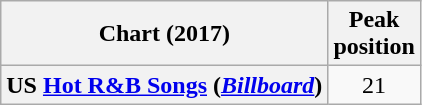<table class="wikitable plainrowheaders" style="text-align:center">
<tr>
<th>Chart (2017)</th>
<th>Peak<br>position</th>
</tr>
<tr>
<th scope="row">US <a href='#'>Hot R&B Songs</a> (<em><a href='#'>Billboard</a></em>)</th>
<td>21</td>
</tr>
</table>
